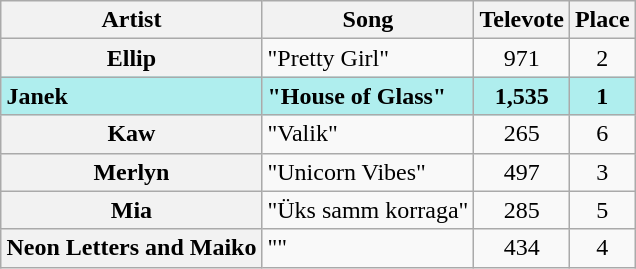<table class="sortable wikitable plainrowheaders" style="margin: 1em auto 1em auto; text-align:center;">
<tr>
<th scope="col">Artist</th>
<th scope="col">Song</th>
<th scope="col">Televote</th>
<th scope="col">Place</th>
</tr>
<tr>
<th align="left" scope="row">Ellip</th>
<td align="left">"Pretty Girl"</td>
<td>971</td>
<td>2</td>
</tr>
<tr style="font-weight:bold; background:paleturquoise;">
<th scope="row" style="text-align:left; font-weight:bold; background:paleturquoise;">Janek</th>
<td align="left">"House of Glass"</td>
<td>1,535</td>
<td>1</td>
</tr>
<tr>
<th align="left" scope="row">Kaw</th>
<td align="left">"Valik"</td>
<td>265</td>
<td>6</td>
</tr>
<tr>
<th align="left" scope="row">Merlyn</th>
<td align="left">"Unicorn Vibes"</td>
<td>497</td>
<td>3</td>
</tr>
<tr>
<th align="left" scope="row">Mia</th>
<td align="left">"Üks samm korraga"</td>
<td>285</td>
<td>5</td>
</tr>
<tr>
<th align="left" scope="row">Neon Letters and Maiko</th>
<td align="left">""</td>
<td>434</td>
<td>4</td>
</tr>
</table>
